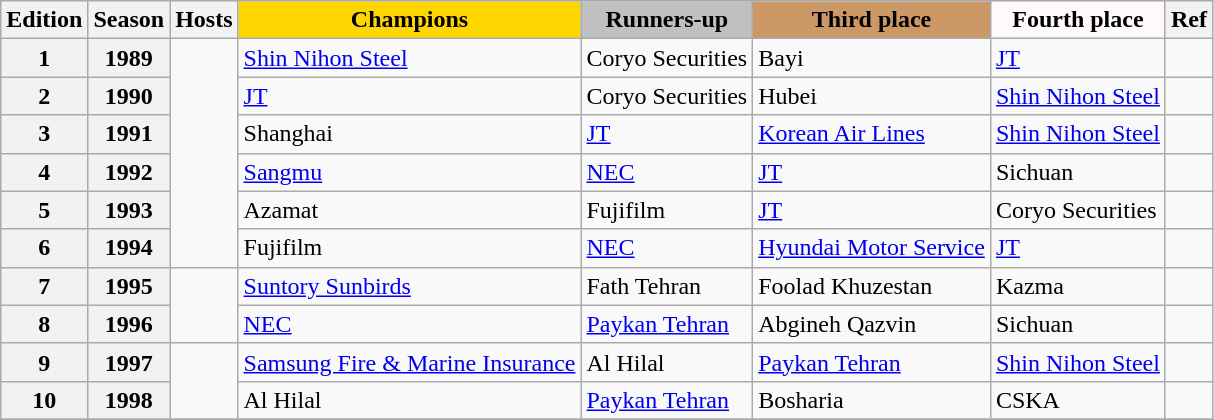<table class="wikitable">
<tr>
<th scope="col">Edition</th>
<th scope="col">Season</th>
<th scope="col">Hosts</th>
<th style="background:gold">Champions</th>
<th style="background:silver">Runners-up</th>
<th style="background:#c96">Third place</th>
<th style="background:snow">Fourth place</th>
<th scope="col">Ref</th>
</tr>
<tr>
<th scope="row" style="text-align:center">1</th>
<th scope="row" style="text-align:center">1989</th>
<td rowspan=6></td>
<td> <a href='#'>Shin Nihon Steel</a></td>
<td> Coryo Securities</td>
<td> Bayi</td>
<td> <a href='#'>JT</a></td>
<td align="center"></td>
</tr>
<tr>
<th scope="row" style="text-align:center">2</th>
<th scope="row" style="text-align:center">1990</th>
<td> <a href='#'>JT</a></td>
<td> Coryo Securities</td>
<td> Hubei</td>
<td> <a href='#'>Shin Nihon Steel</a></td>
<td align="center"></td>
</tr>
<tr>
<th scope="row" style="text-align:center">3</th>
<th scope="row" style="text-align:center">1991</th>
<td> Shanghai</td>
<td> <a href='#'>JT</a></td>
<td> <a href='#'>Korean Air Lines</a></td>
<td> <a href='#'>Shin Nihon Steel</a></td>
<td align="center"></td>
</tr>
<tr>
<th scope="row" style="text-align:center">4</th>
<th scope="row" style="text-align:center">1992</th>
<td> <a href='#'>Sangmu</a></td>
<td> <a href='#'>NEC</a></td>
<td> <a href='#'>JT</a></td>
<td> Sichuan</td>
<td align="center"></td>
</tr>
<tr>
<th scope="row" style="text-align:center">5</th>
<th scope="row" style="text-align:center">1993</th>
<td> Azamat</td>
<td> Fujifilm</td>
<td> <a href='#'>JT</a></td>
<td> Coryo Securities</td>
<td align="center"></td>
</tr>
<tr>
<th scope="row" style="text-align:center">6</th>
<th scope="row" style="text-align:center">1994</th>
<td> Fujifilm</td>
<td> <a href='#'>NEC</a></td>
<td> <a href='#'>Hyundai Motor Service</a></td>
<td> <a href='#'>JT</a></td>
<td align="center"></td>
</tr>
<tr>
<th scope="row" style="text-align:center">7</th>
<th scope="row" style="text-align:center">1995</th>
<td rowspan=2></td>
<td> <a href='#'>Suntory Sunbirds</a></td>
<td> Fath Tehran</td>
<td> Foolad Khuzestan</td>
<td> Kazma</td>
<td align="center"></td>
</tr>
<tr>
<th scope="row" style="text-align:center">8</th>
<th scope="row" style="text-align:center">1996</th>
<td> <a href='#'>NEC</a></td>
<td> <a href='#'>Paykan Tehran</a></td>
<td> Abgineh Qazvin</td>
<td> Sichuan</td>
<td align="center"></td>
</tr>
<tr>
<th scope="row" style="text-align:center">9</th>
<th scope="row" style="text-align:center">1997</th>
<td rowspan=2></td>
<td> <a href='#'>Samsung Fire & Marine Insurance</a></td>
<td> Al Hilal</td>
<td> <a href='#'>Paykan Tehran</a></td>
<td> <a href='#'>Shin Nihon Steel</a></td>
<td align="center"></td>
</tr>
<tr>
<th scope="row" style="text-align:center">10</th>
<th scope="row" style="text-align:center">1998</th>
<td> Al Hilal</td>
<td> <a href='#'>Paykan Tehran</a></td>
<td> Bosharia</td>
<td> CSKA</td>
<td align="center"></td>
</tr>
<tr>
</tr>
</table>
